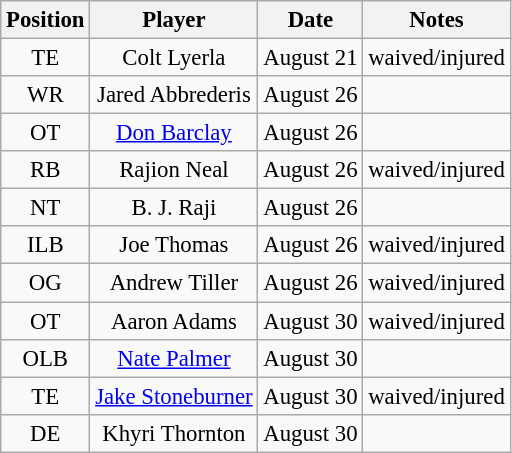<table class="wikitable" style="font-size: 95%; text-align: center;">
<tr>
<th>Position</th>
<th>Player</th>
<th>Date</th>
<th>Notes</th>
</tr>
<tr text-align:center;">
<td>TE</td>
<td>Colt Lyerla</td>
<td>August 21</td>
<td>waived/injured</td>
</tr>
<tr text-align:center;">
<td>WR</td>
<td>Jared Abbrederis</td>
<td>August 26</td>
<td></td>
</tr>
<tr text-align:center;">
<td>OT</td>
<td><a href='#'>Don Barclay</a></td>
<td>August 26</td>
<td></td>
</tr>
<tr text-align:center;">
<td>RB</td>
<td>Rajion Neal</td>
<td>August 26</td>
<td>waived/injured</td>
</tr>
<tr text-align:center;">
<td>NT</td>
<td>B. J. Raji</td>
<td>August 26</td>
<td></td>
</tr>
<tr text-align:center;">
<td>ILB</td>
<td>Joe Thomas</td>
<td>August 26</td>
<td>waived/injured</td>
</tr>
<tr text-align:center;">
<td>OG</td>
<td>Andrew Tiller</td>
<td>August 26</td>
<td>waived/injured</td>
</tr>
<tr text-align:center;">
<td>OT</td>
<td>Aaron Adams</td>
<td>August 30</td>
<td>waived/injured</td>
</tr>
<tr text-align:center;">
<td>OLB</td>
<td><a href='#'>Nate Palmer</a></td>
<td>August 30</td>
<td></td>
</tr>
<tr text-align:center;">
<td>TE</td>
<td><a href='#'>Jake Stoneburner</a></td>
<td>August 30</td>
<td>waived/injured</td>
</tr>
<tr text-align:center;">
<td>DE</td>
<td>Khyri Thornton</td>
<td>August 30</td>
<td></td>
</tr>
</table>
